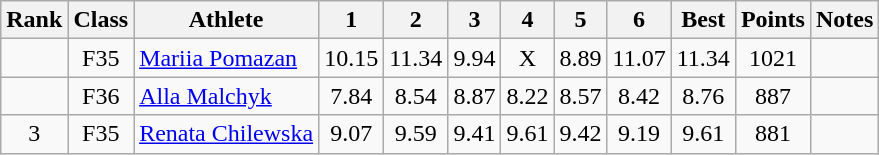<table class="wikitable sortable" style="text-align:center">
<tr>
<th>Rank</th>
<th>Class</th>
<th>Athlete</th>
<th>1</th>
<th>2</th>
<th>3</th>
<th>4</th>
<th>5</th>
<th>6</th>
<th>Best</th>
<th>Points</th>
<th>Notes</th>
</tr>
<tr>
<td></td>
<td>F35</td>
<td style="text-align:left"><a href='#'>Mariia Pomazan</a><br></td>
<td>10.15</td>
<td>11.34</td>
<td>9.94</td>
<td>X</td>
<td>8.89</td>
<td>11.07</td>
<td>11.34</td>
<td>1021</td>
<td></td>
</tr>
<tr>
<td></td>
<td>F36</td>
<td style="text-align:left"><a href='#'>Alla Malchyk</a><br></td>
<td>7.84</td>
<td>8.54</td>
<td>8.87</td>
<td>8.22</td>
<td>8.57</td>
<td>8.42</td>
<td>8.76</td>
<td>887</td>
<td></td>
</tr>
<tr>
<td>3</td>
<td>F35</td>
<td style="text-align:left"><a href='#'>Renata Chilewska</a><br></td>
<td>9.07</td>
<td>9.59</td>
<td>9.41</td>
<td>9.61</td>
<td>9.42</td>
<td>9.19</td>
<td>9.61</td>
<td>881</td>
<td></td>
</tr>
</table>
